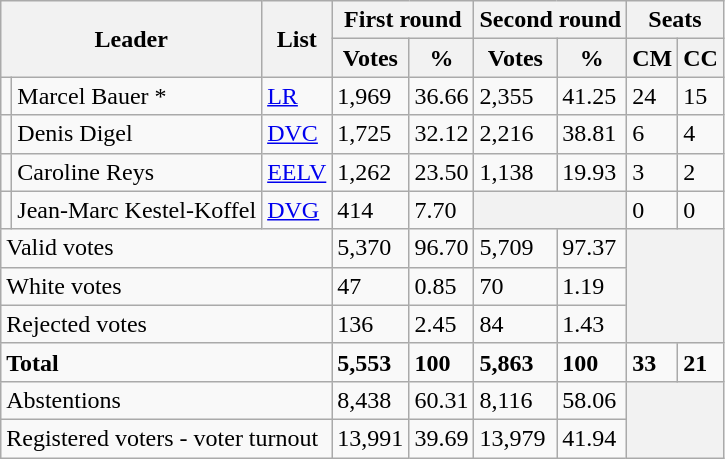<table class="wikitable">
<tr>
<th colspan="2" rowspan="2">Leader</th>
<th rowspan="2">List</th>
<th colspan="2">First round</th>
<th colspan="2">Second round</th>
<th colspan="2">Seats</th>
</tr>
<tr>
<th>Votes</th>
<th>%</th>
<th>Votes</th>
<th>%</th>
<th>CM</th>
<th>CC</th>
</tr>
<tr>
<td bgcolor=></td>
<td>Marcel Bauer *</td>
<td><a href='#'>LR</a></td>
<td>1,969</td>
<td>36.66</td>
<td>2,355</td>
<td>41.25</td>
<td>24</td>
<td>15</td>
</tr>
<tr>
<td bgcolor=></td>
<td>Denis Digel</td>
<td><a href='#'>DVC</a></td>
<td>1,725</td>
<td>32.12</td>
<td>2,216</td>
<td>38.81</td>
<td>6</td>
<td>4</td>
</tr>
<tr>
<td bgcolor=></td>
<td>Caroline Reys</td>
<td><a href='#'>EELV</a></td>
<td>1,262</td>
<td>23.50</td>
<td>1,138</td>
<td>19.93</td>
<td>3</td>
<td>2</td>
</tr>
<tr>
<td bgcolor=></td>
<td>Jean-Marc Kestel-Koffel</td>
<td><a href='#'>DVG</a></td>
<td>414</td>
<td>7.70</td>
<th colspan="2"></th>
<td>0</td>
<td>0</td>
</tr>
<tr>
<td colspan="3">Valid votes</td>
<td>5,370</td>
<td>96.70</td>
<td>5,709</td>
<td>97.37</td>
<th colspan="2" rowspan="3"></th>
</tr>
<tr>
<td colspan="3">White votes</td>
<td>47</td>
<td>0.85</td>
<td>70</td>
<td>1.19</td>
</tr>
<tr>
<td colspan="3">Rejected votes</td>
<td>136</td>
<td>2.45</td>
<td>84</td>
<td>1.43</td>
</tr>
<tr>
<td colspan="3"><strong>Total</strong></td>
<td><strong>5,553</strong></td>
<td><strong>100</strong></td>
<td><strong>5,863</strong></td>
<td><strong>100</strong></td>
<td><strong>33</strong></td>
<td><strong>21</strong></td>
</tr>
<tr>
<td colspan="3">Abstentions</td>
<td>8,438</td>
<td>60.31</td>
<td>8,116</td>
<td>58.06</td>
<th colspan="2" rowspan="2"></th>
</tr>
<tr>
<td colspan="3">Registered voters - voter turnout</td>
<td>13,991</td>
<td>39.69</td>
<td>13,979</td>
<td>41.94</td>
</tr>
</table>
